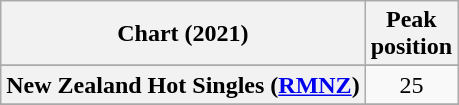<table class="wikitable sortable plainrowheaders" style="text-align:center">
<tr>
<th scope="col">Chart (2021)</th>
<th scope="col">Peak<br>position</th>
</tr>
<tr>
</tr>
<tr>
<th scope="row">New Zealand Hot Singles (<a href='#'>RMNZ</a>)</th>
<td>25</td>
</tr>
<tr>
</tr>
<tr>
</tr>
</table>
